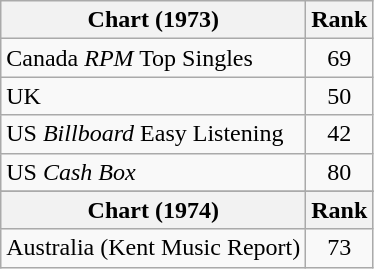<table class="wikitable sortable">
<tr>
<th>Chart (1973)</th>
<th style="text-align:center;">Rank</th>
</tr>
<tr>
<td>Canada <em>RPM</em> Top Singles </td>
<td style="text-align:center;">69</td>
</tr>
<tr>
<td>UK </td>
<td style="text-align:center;">50</td>
</tr>
<tr>
<td>US <em>Billboard</em> Easy Listening</td>
<td style="text-align:center;">42</td>
</tr>
<tr Italy 18>
<td>US <em>Cash Box</em> </td>
<td style="text-align:center;">80</td>
</tr>
<tr France 13>
</tr>
<tr>
<th>Chart (1974)</th>
<th style="text-align:center;">Rank</th>
</tr>
<tr>
<td>Australia (Kent Music Report)</td>
<td style="text-align:center;">73</td>
</tr>
</table>
